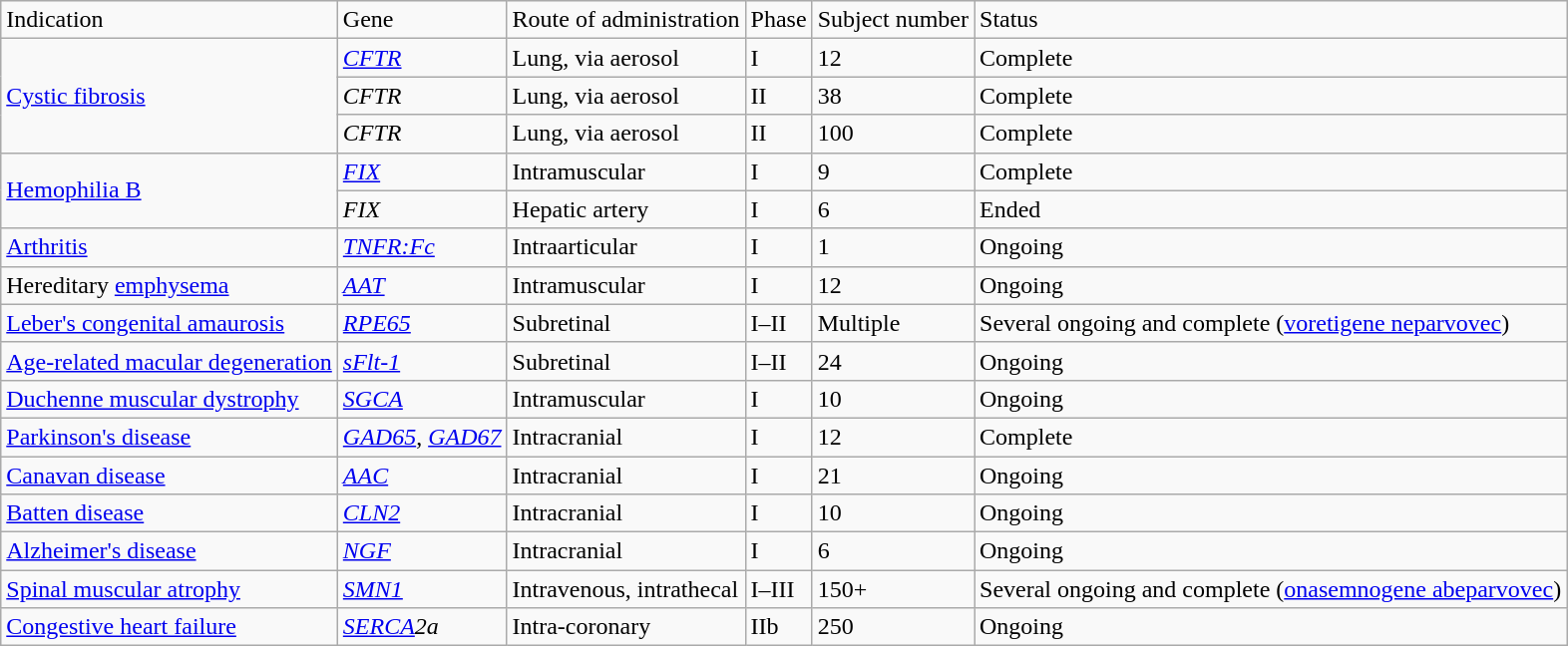<table class="wikitable">
<tr>
<td>Indication</td>
<td>Gene</td>
<td>Route of administration</td>
<td>Phase</td>
<td>Subject number</td>
<td>Status</td>
</tr>
<tr>
<td rowspan=3><a href='#'>Cystic fibrosis</a></td>
<td><em><a href='#'>CFTR</a></em></td>
<td>Lung, via aerosol</td>
<td>I</td>
<td>12</td>
<td>Complete</td>
</tr>
<tr>
<td><em>CFTR</em></td>
<td>Lung, via aerosol</td>
<td>II</td>
<td>38</td>
<td>Complete</td>
</tr>
<tr>
<td><em>CFTR</em></td>
<td>Lung, via aerosol</td>
<td>II</td>
<td>100</td>
<td>Complete</td>
</tr>
<tr>
<td rowspan=2><a href='#'>Hemophilia B</a></td>
<td><em><a href='#'>FIX</a></em></td>
<td>Intramuscular</td>
<td>I</td>
<td>9</td>
<td>Complete</td>
</tr>
<tr>
<td><em>FIX</em></td>
<td>Hepatic artery</td>
<td>I</td>
<td>6</td>
<td>Ended</td>
</tr>
<tr>
<td><a href='#'>Arthritis</a></td>
<td><em><a href='#'>TNFR:Fc</a></em></td>
<td>Intraarticular</td>
<td>I</td>
<td>1</td>
<td>Ongoing</td>
</tr>
<tr>
<td>Hereditary <a href='#'>emphysema</a></td>
<td><em><a href='#'>AAT</a></em></td>
<td>Intramuscular</td>
<td>I</td>
<td>12</td>
<td>Ongoing</td>
</tr>
<tr>
<td><a href='#'>Leber's congenital amaurosis</a></td>
<td><em><a href='#'>RPE65</a></em></td>
<td>Subretinal</td>
<td>I–II</td>
<td>Multiple</td>
<td>Several ongoing and complete (<a href='#'>voretigene neparvovec</a>)</td>
</tr>
<tr>
<td><a href='#'>Age-related macular degeneration</a></td>
<td><em><a href='#'>sFlt-1</a></em></td>
<td>Subretinal</td>
<td>I–II</td>
<td>24</td>
<td>Ongoing</td>
</tr>
<tr>
<td><a href='#'>Duchenne muscular dystrophy</a></td>
<td><em><a href='#'>SGCA</a></em></td>
<td>Intramuscular</td>
<td>I</td>
<td>10</td>
<td>Ongoing</td>
</tr>
<tr>
<td><a href='#'>Parkinson's disease</a></td>
<td><em><a href='#'>GAD65</a></em>, <em><a href='#'>GAD67</a></em></td>
<td>Intracranial</td>
<td>I</td>
<td>12</td>
<td>Complete</td>
</tr>
<tr>
<td><a href='#'>Canavan disease</a></td>
<td><em><a href='#'>AAC</a></em></td>
<td>Intracranial</td>
<td>I</td>
<td>21</td>
<td>Ongoing</td>
</tr>
<tr>
<td><a href='#'>Batten disease</a></td>
<td><em><a href='#'>CLN2</a></em></td>
<td>Intracranial</td>
<td>I</td>
<td>10</td>
<td>Ongoing</td>
</tr>
<tr>
<td><a href='#'>Alzheimer's disease</a></td>
<td><em><a href='#'>NGF</a></em></td>
<td>Intracranial</td>
<td>I</td>
<td>6</td>
<td>Ongoing</td>
</tr>
<tr>
<td><a href='#'>Spinal muscular atrophy</a></td>
<td><em><a href='#'>SMN1</a></em></td>
<td>Intravenous, intrathecal</td>
<td>I–III</td>
<td>150+</td>
<td>Several ongoing and complete (<a href='#'>onasemnogene abeparvovec</a>)</td>
</tr>
<tr>
<td><a href='#'>Congestive heart failure</a></td>
<td><em><a href='#'>SERCA</a>2a</em></td>
<td>Intra-coronary</td>
<td>IIb</td>
<td>250</td>
<td>Ongoing</td>
</tr>
</table>
